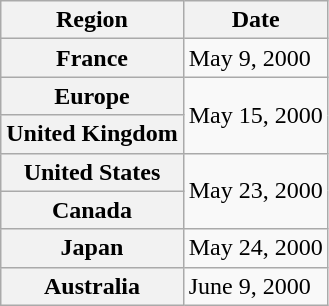<table class="wikitable plainrowheaders">
<tr>
<th>Region</th>
<th>Date</th>
</tr>
<tr>
<th scope="row">France</th>
<td>May 9, 2000</td>
</tr>
<tr>
<th scope="row">Europe</th>
<td rowspan="2">May 15, 2000</td>
</tr>
<tr>
<th scope="row">United Kingdom</th>
</tr>
<tr>
<th scope="row">United States</th>
<td rowspan="2">May 23, 2000</td>
</tr>
<tr>
<th scope="row">Canada</th>
</tr>
<tr>
<th scope="row">Japan</th>
<td>May 24, 2000</td>
</tr>
<tr>
<th scope="row">Australia</th>
<td>June 9, 2000</td>
</tr>
</table>
